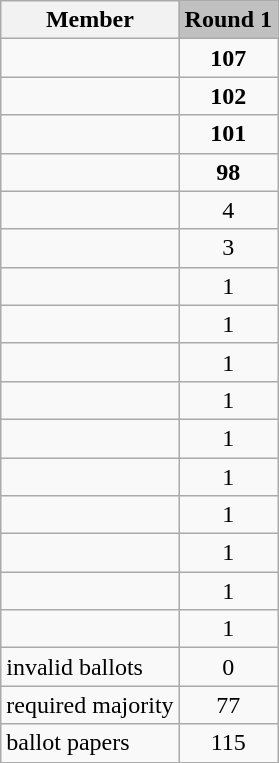<table class="wikitable collapsible">
<tr>
<th>Member</th>
<td style="background:silver;"><strong>Round 1</strong></td>
</tr>
<tr>
<td></td>
<td style="text-align:center;"><strong>107</strong></td>
</tr>
<tr>
<td></td>
<td style="text-align:center;"><strong>102</strong></td>
</tr>
<tr>
<td></td>
<td style="text-align:center;"><strong>101</strong></td>
</tr>
<tr>
<td></td>
<td style="text-align:center;"><strong>98</strong></td>
</tr>
<tr>
<td></td>
<td style="text-align:center;">4</td>
</tr>
<tr>
<td></td>
<td style="text-align:center;">3</td>
</tr>
<tr>
<td></td>
<td style="text-align:center;">1</td>
</tr>
<tr>
<td></td>
<td style="text-align:center;">1</td>
</tr>
<tr>
<td></td>
<td style="text-align:center;">1</td>
</tr>
<tr>
<td></td>
<td style="text-align:center;">1</td>
</tr>
<tr>
<td></td>
<td style="text-align:center;">1</td>
</tr>
<tr>
<td></td>
<td style="text-align:center;">1</td>
</tr>
<tr>
<td></td>
<td style="text-align:center;">1</td>
</tr>
<tr>
<td></td>
<td style="text-align:center;">1</td>
</tr>
<tr>
<td></td>
<td style="text-align:center;">1</td>
</tr>
<tr>
<td></td>
<td style="text-align:center;">1</td>
</tr>
<tr>
<td>invalid ballots</td>
<td style="text-align:center;">0</td>
</tr>
<tr>
<td>required majority</td>
<td style="text-align:center;">77</td>
</tr>
<tr>
<td>ballot papers</td>
<td style="text-align:center;">115</td>
</tr>
</table>
